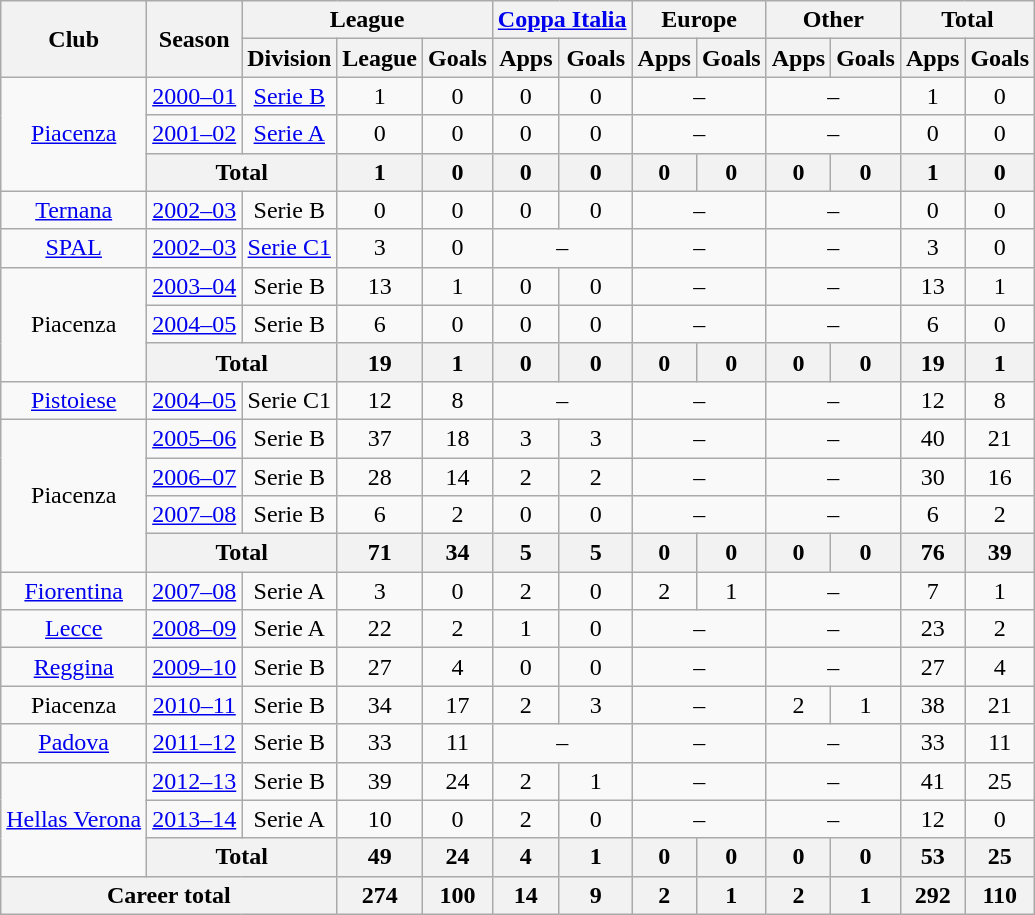<table class="wikitable" style="text-align:center">
<tr>
<th rowspan="2">Club</th>
<th rowspan="2">Season</th>
<th colspan="3">League</th>
<th colspan="2"><a href='#'>Coppa Italia</a></th>
<th colspan="2">Europe</th>
<th colspan="2">Other</th>
<th colspan="2">Total</th>
</tr>
<tr>
<th>Division</th>
<th>League</th>
<th>Goals</th>
<th>Apps</th>
<th>Goals</th>
<th>Apps</th>
<th>Goals</th>
<th>Apps</th>
<th>Goals</th>
<th>Apps</th>
<th>Goals</th>
</tr>
<tr>
<td rowspan="3"><a href='#'>Piacenza</a></td>
<td><a href='#'>2000–01</a></td>
<td><a href='#'>Serie B</a></td>
<td>1</td>
<td>0</td>
<td>0</td>
<td>0</td>
<td colspan="2">–</td>
<td colspan="2">–</td>
<td>1</td>
<td>0</td>
</tr>
<tr>
<td><a href='#'>2001–02</a></td>
<td><a href='#'>Serie A</a></td>
<td>0</td>
<td>0</td>
<td>0</td>
<td>0</td>
<td colspan="2">–</td>
<td colspan="2">–</td>
<td>0</td>
<td>0</td>
</tr>
<tr>
<th colspan="2">Total</th>
<th>1</th>
<th>0</th>
<th>0</th>
<th>0</th>
<th>0</th>
<th>0</th>
<th>0</th>
<th>0</th>
<th>1</th>
<th>0</th>
</tr>
<tr>
<td><a href='#'>Ternana</a></td>
<td><a href='#'>2002–03</a></td>
<td>Serie B</td>
<td>0</td>
<td>0</td>
<td>0</td>
<td>0</td>
<td colspan="2">–</td>
<td colspan="2">–</td>
<td>0</td>
<td>0</td>
</tr>
<tr>
<td><a href='#'>SPAL</a></td>
<td><a href='#'>2002–03</a></td>
<td><a href='#'>Serie C1</a></td>
<td>3</td>
<td>0</td>
<td colspan="2">–</td>
<td colspan="2">–</td>
<td colspan="2">–</td>
<td>3</td>
<td>0</td>
</tr>
<tr>
<td rowspan="3">Piacenza</td>
<td><a href='#'>2003–04</a></td>
<td>Serie B</td>
<td>13</td>
<td>1</td>
<td>0</td>
<td>0</td>
<td colspan="2">–</td>
<td colspan="2">–</td>
<td>13</td>
<td>1</td>
</tr>
<tr>
<td><a href='#'>2004–05</a></td>
<td>Serie B</td>
<td>6</td>
<td>0</td>
<td>0</td>
<td>0</td>
<td colspan="2">–</td>
<td colspan="2">–</td>
<td>6</td>
<td>0</td>
</tr>
<tr>
<th colspan="2">Total</th>
<th>19</th>
<th>1</th>
<th>0</th>
<th>0</th>
<th>0</th>
<th>0</th>
<th>0</th>
<th>0</th>
<th>19</th>
<th>1</th>
</tr>
<tr>
<td><a href='#'>Pistoiese</a></td>
<td><a href='#'>2004–05</a></td>
<td>Serie C1</td>
<td>12</td>
<td>8</td>
<td colspan="2">–</td>
<td colspan="2">–</td>
<td colspan="2">–</td>
<td>12</td>
<td>8</td>
</tr>
<tr>
<td rowspan="4">Piacenza</td>
<td><a href='#'>2005–06</a></td>
<td>Serie B</td>
<td>37</td>
<td>18</td>
<td>3</td>
<td>3</td>
<td colspan="2">–</td>
<td colspan="2">–</td>
<td>40</td>
<td>21</td>
</tr>
<tr>
<td><a href='#'>2006–07</a></td>
<td>Serie B</td>
<td>28</td>
<td>14</td>
<td>2</td>
<td>2</td>
<td colspan="2">–</td>
<td colspan="2">–</td>
<td>30</td>
<td>16</td>
</tr>
<tr>
<td><a href='#'>2007–08</a></td>
<td>Serie B</td>
<td>6</td>
<td>2</td>
<td>0</td>
<td>0</td>
<td colspan="2">–</td>
<td colspan="2">–</td>
<td>6</td>
<td>2</td>
</tr>
<tr>
<th colspan="2">Total</th>
<th>71</th>
<th>34</th>
<th>5</th>
<th>5</th>
<th>0</th>
<th>0</th>
<th>0</th>
<th>0</th>
<th>76</th>
<th>39</th>
</tr>
<tr>
<td><a href='#'>Fiorentina</a></td>
<td><a href='#'>2007–08</a></td>
<td>Serie A</td>
<td>3</td>
<td>0</td>
<td>2</td>
<td>0</td>
<td>2</td>
<td>1</td>
<td colspan="2">–</td>
<td>7</td>
<td>1</td>
</tr>
<tr>
<td><a href='#'>Lecce</a></td>
<td><a href='#'>2008–09</a></td>
<td>Serie A</td>
<td>22</td>
<td>2</td>
<td>1</td>
<td>0</td>
<td colspan="2">–</td>
<td colspan="2">–</td>
<td>23</td>
<td>2</td>
</tr>
<tr>
<td><a href='#'>Reggina</a></td>
<td><a href='#'>2009–10</a></td>
<td>Serie B</td>
<td>27</td>
<td>4</td>
<td>0</td>
<td>0</td>
<td colspan="2">–</td>
<td colspan="2">–</td>
<td>27</td>
<td>4</td>
</tr>
<tr>
<td>Piacenza</td>
<td><a href='#'>2010–11</a></td>
<td>Serie B</td>
<td>34</td>
<td>17</td>
<td>2</td>
<td>3</td>
<td colspan="2">–</td>
<td>2</td>
<td>1</td>
<td>38</td>
<td>21</td>
</tr>
<tr>
<td><a href='#'>Padova</a></td>
<td><a href='#'>2011–12</a></td>
<td>Serie B</td>
<td>33</td>
<td>11</td>
<td colspan="2">–</td>
<td colspan="2">–</td>
<td colspan="2">–</td>
<td>33</td>
<td>11</td>
</tr>
<tr>
<td rowspan="3"><a href='#'>Hellas Verona</a></td>
<td><a href='#'>2012–13</a></td>
<td>Serie B</td>
<td>39</td>
<td>24</td>
<td>2</td>
<td>1</td>
<td colspan="2">–</td>
<td colspan="2">–</td>
<td>41</td>
<td>25</td>
</tr>
<tr>
<td><a href='#'>2013–14</a></td>
<td>Serie A</td>
<td>10</td>
<td>0</td>
<td>2</td>
<td>0</td>
<td colspan="2">–</td>
<td colspan="2">–</td>
<td>12</td>
<td>0</td>
</tr>
<tr>
<th colspan="2">Total</th>
<th>49</th>
<th>24</th>
<th>4</th>
<th>1</th>
<th>0</th>
<th>0</th>
<th>0</th>
<th>0</th>
<th>53</th>
<th>25</th>
</tr>
<tr>
<th colspan="3">Career total</th>
<th>274</th>
<th>100</th>
<th>14</th>
<th>9</th>
<th>2</th>
<th>1</th>
<th>2</th>
<th>1</th>
<th>292</th>
<th>110</th>
</tr>
</table>
